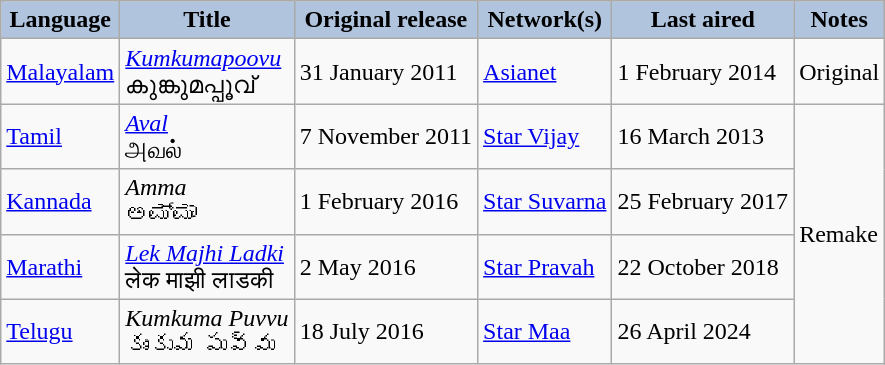<table class="wikitable">
<tr>
<th style="background:LightSteelBlue;">Language</th>
<th style="background:LightSteelBlue;">Title</th>
<th style="background:LightSteelBlue;">Original release</th>
<th style="background:LightSteelBlue;">Network(s)</th>
<th style="background:LightSteelBlue;">Last aired</th>
<th style="background:LightSteelBlue;">Notes</th>
</tr>
<tr>
<td><a href='#'>Malayalam</a></td>
<td><em><a href='#'>Kumkumapoovu</a></em> <br> കുങ്കുമപ്പൂവ്</td>
<td>31 January 2011</td>
<td><a href='#'>Asianet</a></td>
<td>1 February 2014</td>
<td>Original</td>
</tr>
<tr>
<td><a href='#'>Tamil</a></td>
<td><em><a href='#'>Aval</a></em> <br> அவல்</td>
<td>7 November 2011</td>
<td><a href='#'>Star Vijay</a></td>
<td>16 March 2013</td>
<td rowspan="4">Remake</td>
</tr>
<tr>
<td><a href='#'>Kannada</a></td>
<td><em>Amma</em> <br> ಅಮ್ಮಾ</td>
<td>1 February 2016</td>
<td><a href='#'>Star Suvarna</a></td>
<td>25 February 2017</td>
</tr>
<tr>
<td><a href='#'>Marathi</a></td>
<td><em><a href='#'>Lek Majhi Ladki</a></em> <br> लेक माझी लाडकी</td>
<td>2 May 2016</td>
<td><a href='#'>Star Pravah</a></td>
<td>22 October 2018</td>
</tr>
<tr>
<td><a href='#'>Telugu</a></td>
<td><em>Kumkuma Puvvu</em> <br> కుంకుమ పువ్వు</td>
<td>18 July 2016</td>
<td><a href='#'>Star Maa</a></td>
<td>26 April 2024</td>
</tr>
</table>
